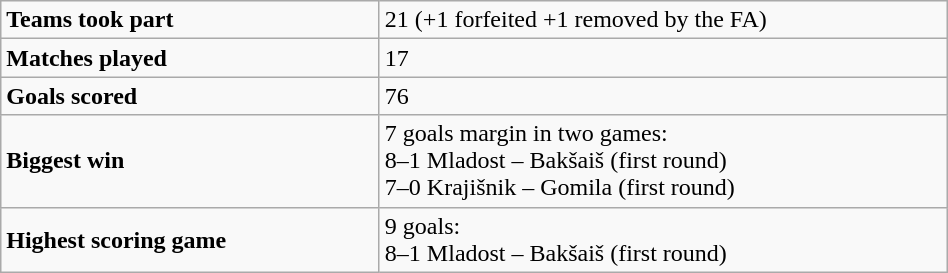<table class="wikitable" style="width:50%">
<tr>
<td style="width:40%"><strong>Teams took part</strong></td>
<td>21 (+1 forfeited +1 removed by the FA)</td>
</tr>
<tr>
<td><strong>Matches played</strong></td>
<td>17</td>
</tr>
<tr>
<td><strong>Goals scored</strong></td>
<td>76</td>
</tr>
<tr>
<td><strong>Biggest win</strong></td>
<td>7 goals margin in two games:<br>8–1 Mladost – Bakšaiš (first round)<br>7–0 Krajišnik – Gomila (first round)</td>
</tr>
<tr>
<td><strong>Highest scoring game</strong></td>
<td>9 goals:<br>8–1 Mladost – Bakšaiš (first round)</td>
</tr>
</table>
